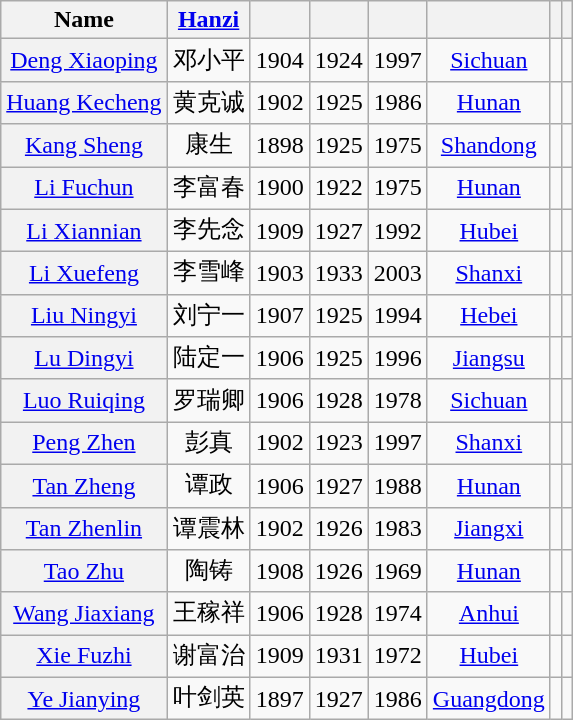<table class="wikitable sortable" style=text-align:center>
<tr>
<th scope=col>Name</th>
<th scope=col><a href='#'>Hanzi</a></th>
<th scope=col></th>
<th scope=col></th>
<th scope=col></th>
<th scope=col></th>
<th scope=col></th>
<th scope=col class="unsortable"></th>
</tr>
<tr>
<th align="center" scope="row" style="font-weight:normal;"><a href='#'>Deng Xiaoping</a></th>
<td data-sort-value="4,35">邓小平</td>
<td>1904</td>
<td>1924</td>
<td>1997</td>
<td><a href='#'>Sichuan</a></td>
<td></td>
<td></td>
</tr>
<tr>
<th align="center" scope="row" style="font-weight:normal;"><a href='#'>Huang Kecheng</a></th>
<td data-sort-value="11,78">黄克诚</td>
<td>1902</td>
<td>1925</td>
<td>1986</td>
<td><a href='#'>Hunan</a></td>
<td></td>
<td></td>
</tr>
<tr>
<th align="center" scope="row" style="font-weight:normal;"><a href='#'>Kang Sheng</a></th>
<td data-sort-value="11,5">康生</td>
<td>1898</td>
<td>1925</td>
<td>1975</td>
<td><a href='#'>Shandong</a></td>
<td></td>
<td></td>
</tr>
<tr>
<th align="center" scope="row" style="font-weight:normal;"><a href='#'>Li Fuchun</a></th>
<td data-sort-value="7,93">李富春</td>
<td>1900</td>
<td>1922</td>
<td>1975</td>
<td><a href='#'>Hunan</a></td>
<td></td>
<td></td>
</tr>
<tr>
<th align="center" scope="row" style="font-weight:normal;"><a href='#'>Li Xiannian</a></th>
<td data-sort-value="7,68">李先念</td>
<td>1909</td>
<td>1927</td>
<td>1992</td>
<td><a href='#'>Hubei</a></td>
<td></td>
<td></td>
</tr>
<tr>
<th align="center" scope="row" style="font-weight:normal;"><a href='#'>Li Xuefeng</a></th>
<td data-sort-value="7,9291">李雪峰</td>
<td>1903</td>
<td>1933</td>
<td>2003</td>
<td><a href='#'>Shanxi</a></td>
<td></td>
<td></td>
</tr>
<tr>
<th align="center" scope="row" style="font-weight:normal;"><a href='#'>Liu Ningyi</a></th>
<td data-sort-value="6,51">刘宁一</td>
<td>1907</td>
<td>1925</td>
<td>1994</td>
<td><a href='#'>Hebei</a></td>
<td></td>
<td></td>
</tr>
<tr>
<th align="center" scope="row" style="font-weight:normal;"><a href='#'>Lu Dingyi</a></th>
<td data-sort-value="7,81">陆定一</td>
<td>1906</td>
<td>1925</td>
<td>1996</td>
<td><a href='#'>Jiangsu</a></td>
<td></td>
<td></td>
</tr>
<tr>
<th align="center" scope="row" style="font-weight:normal;"><a href='#'>Luo Ruiqing</a></th>
<td data-sort-value="8,9491">罗瑞卿</td>
<td>1906</td>
<td>1928</td>
<td>1978</td>
<td><a href='#'>Sichuan</a></td>
<td></td>
<td></td>
</tr>
<tr>
<th align="center" scope="row" style="font-weight:normal;"><a href='#'>Peng Zhen</a></th>
<td data-sort-value="12,91">彭真</td>
<td>1902</td>
<td>1923</td>
<td>1997</td>
<td><a href='#'>Shanxi</a></td>
<td></td>
<td></td>
</tr>
<tr>
<th align="center" scope="row" style="font-weight:normal;"><a href='#'>Tan Zheng</a></th>
<td data-sort-value="14,9">谭政</td>
<td>1906</td>
<td>1927</td>
<td>1988</td>
<td><a href='#'>Hunan</a></td>
<td></td>
<td></td>
</tr>
<tr>
<th align="center" scope="row" style="font-weight:normal;"><a href='#'>Tan Zhenlin</a></th>
<td data-sort-value="14,968">谭震林</td>
<td>1902</td>
<td>1926</td>
<td>1983</td>
<td><a href='#'>Jiangxi</a></td>
<td></td>
<td></td>
</tr>
<tr>
<th align="center" scope="row" style="font-weight:normal;"><a href='#'>Tao Zhu</a></th>
<td data-sort-value="10,93">陶铸</td>
<td>1908</td>
<td>1926</td>
<td>1969</td>
<td><a href='#'>Hunan</a></td>
<td></td>
<td></td>
</tr>
<tr>
<th align="center" scope="row" style="font-weight:normal;"><a href='#'>Wang Jiaxiang</a></th>
<td data-sort-value="4,9791">王稼祥</td>
<td>1906</td>
<td>1928</td>
<td>1974</td>
<td><a href='#'>Anhui</a></td>
<td></td>
<td></td>
</tr>
<tr>
<th align="center" scope="row" style="font-weight:normal;"><a href='#'>Xie Fuzhi</a></th>
<td data-sort-value="12,938">谢富治</td>
<td>1909</td>
<td>1931</td>
<td>1972</td>
<td><a href='#'>Hubei</a></td>
<td></td>
<td></td>
</tr>
<tr>
<th align="center" scope="row" style="font-weight:normal;"><a href='#'>Ye Jianying</a></th>
<td data-sort-value="5,98">叶剑英</td>
<td>1897</td>
<td>1927</td>
<td>1986</td>
<td><a href='#'>Guangdong</a></td>
<td></td>
<td></td>
</tr>
</table>
